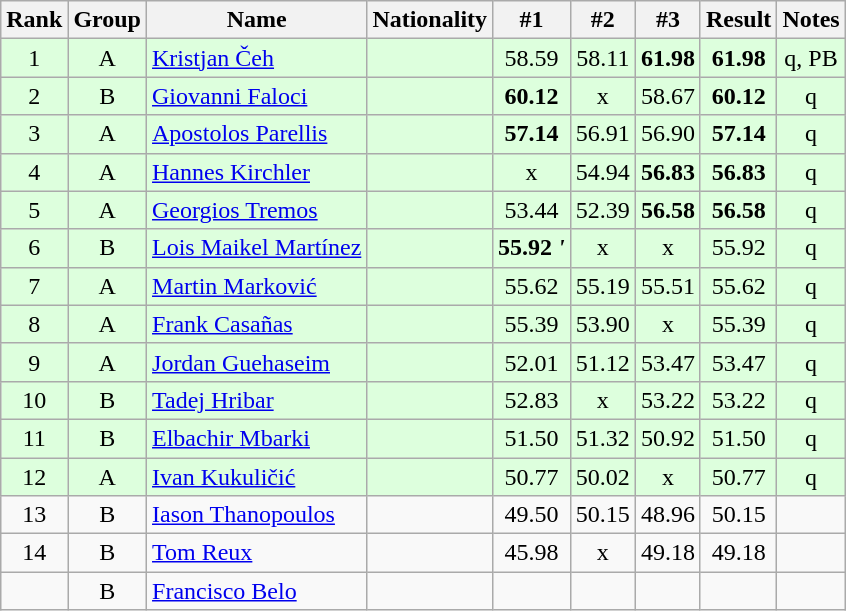<table class="wikitable sortable" style="text-align:center">
<tr>
<th>Rank</th>
<th>Group</th>
<th>Name</th>
<th>Nationality</th>
<th>#1</th>
<th>#2</th>
<th>#3</th>
<th>Result</th>
<th>Notes</th>
</tr>
<tr bgcolor=ddffdd>
<td>1</td>
<td>A</td>
<td align=left><a href='#'>Kristjan Čeh</a></td>
<td align=left></td>
<td>58.59</td>
<td>58.11</td>
<td><strong>61.98</strong></td>
<td><strong>61.98</strong></td>
<td>q, PB</td>
</tr>
<tr bgcolor=ddffdd>
<td>2</td>
<td>B</td>
<td align=left><a href='#'>Giovanni Faloci</a></td>
<td align=left></td>
<td><strong>60.12</strong></td>
<td>x</td>
<td>58.67</td>
<td><strong>60.12</strong></td>
<td>q</td>
</tr>
<tr bgcolor=ddffdd>
<td>3</td>
<td>A</td>
<td align=left><a href='#'>Apostolos Parellis</a></td>
<td align=left></td>
<td><strong>57.14</strong></td>
<td>56.91</td>
<td>56.90</td>
<td><strong>57.14</strong></td>
<td>q</td>
</tr>
<tr bgcolor=ddffdd>
<td>4</td>
<td>A</td>
<td align=left><a href='#'>Hannes Kirchler</a></td>
<td align=left></td>
<td>x</td>
<td>54.94</td>
<td><strong>56.83</strong></td>
<td><strong>56.83</strong></td>
<td>q</td>
</tr>
<tr bgcolor=ddffdd>
<td>5</td>
<td>A</td>
<td align=left><a href='#'>Georgios Tremos</a></td>
<td align=left></td>
<td>53.44</td>
<td>52.39</td>
<td><strong>56.58</strong></td>
<td><strong>56.58</strong></td>
<td>q</td>
</tr>
<tr bgcolor=ddffdd>
<td>6</td>
<td>B</td>
<td align=left><a href='#'>Lois Maikel Martínez</a></td>
<td align=left></td>
<td><strong>55.92<em> '</td>
<td>x</td>
<td>x</td>
<td></strong>55.92<strong></td>
<td>q</td>
</tr>
<tr bgcolor=ddffdd>
<td>7</td>
<td>A</td>
<td align=left><a href='#'>Martin Marković</a></td>
<td align=left></td>
<td></strong>55.62<strong></td>
<td>55.19</td>
<td>55.51</td>
<td></strong>55.62<strong></td>
<td>q</td>
</tr>
<tr bgcolor=ddffdd>
<td>8</td>
<td>A</td>
<td align=left><a href='#'>Frank Casañas</a></td>
<td align=left></td>
<td></strong>55.39<strong></td>
<td>53.90</td>
<td>x</td>
<td></strong>55.39<strong></td>
<td>q</td>
</tr>
<tr bgcolor=ddffdd>
<td>9</td>
<td>A</td>
<td align=left><a href='#'>Jordan Guehaseim</a></td>
<td align=left></td>
<td>52.01</td>
<td>51.12</td>
<td></strong>53.47<strong></td>
<td></strong>53.47<strong></td>
<td>q</td>
</tr>
<tr bgcolor=ddffdd>
<td>10</td>
<td>B</td>
<td align=left><a href='#'>Tadej Hribar</a></td>
<td align=left></td>
<td>52.83</td>
<td>x</td>
<td></strong>53.22<strong></td>
<td></strong>53.22<strong></td>
<td>q</td>
</tr>
<tr bgcolor=ddffdd>
<td>11</td>
<td>B</td>
<td align=left><a href='#'>Elbachir Mbarki</a></td>
<td align=left></td>
<td></strong>51.50<strong></td>
<td>51.32</td>
<td>50.92</td>
<td></strong>51.50<strong></td>
<td>q</td>
</tr>
<tr bgcolor=ddffdd>
<td>12</td>
<td>A</td>
<td align=left><a href='#'>Ivan Kukuličić</a></td>
<td align=left></td>
<td></strong>50.77<strong></td>
<td>50.02</td>
<td>x</td>
<td></strong>50.77<strong></td>
<td>q</td>
</tr>
<tr>
<td>13</td>
<td>B</td>
<td align=left><a href='#'>Iason Thanopoulos</a></td>
<td align=left></td>
<td>49.50</td>
<td></strong>50.15<strong></td>
<td>48.96</td>
<td></strong>50.15<strong></td>
<td></td>
</tr>
<tr>
<td>14</td>
<td>B</td>
<td align=left><a href='#'>Tom Reux</a></td>
<td align=left></td>
<td>45.98</td>
<td>x</td>
<td></strong>49.18<strong></td>
<td></strong>49.18<strong></td>
<td></td>
</tr>
<tr>
<td></td>
<td>B</td>
<td align=left><a href='#'>Francisco Belo</a></td>
<td align=left></td>
<td></td>
<td></td>
<td></td>
<td></strong><strong></td>
<td></td>
</tr>
</table>
